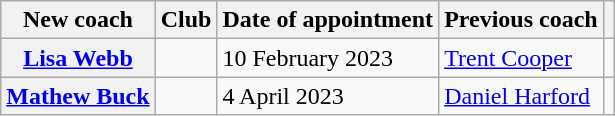<table class="wikitable plainrowheaders">
<tr>
<th>New coach</th>
<th>Club</th>
<th>Date of appointment</th>
<th>Previous coach</th>
<th></th>
</tr>
<tr>
<th scope=row><a href='#'>Lisa Webb</a></th>
<td></td>
<td>10 February 2023</td>
<td><a href='#'>Trent Cooper</a></td>
<td align=center></td>
</tr>
<tr>
<th scope=row><a href='#'>Mathew Buck</a></th>
<td></td>
<td>4 April 2023</td>
<td><a href='#'>Daniel Harford</a></td>
<td align=center></td>
</tr>
</table>
